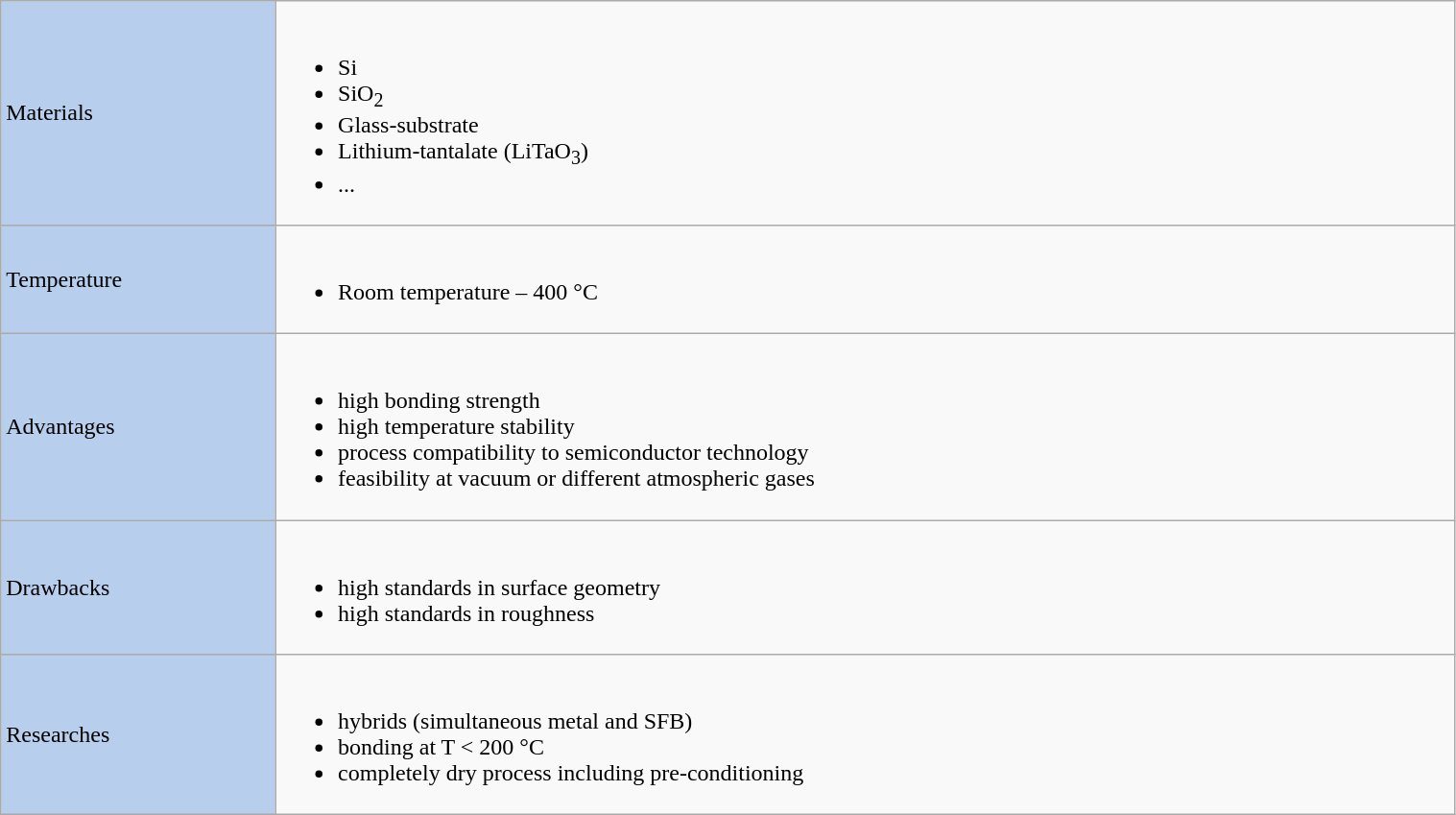<table class="wikitable" width="80%">
<tr>
<td style="background:#B7CEEC">Materials</td>
<td><br><ul><li>Si</li><li>SiO<sub>2</sub></li><li>Glass-substrate</li><li>Lithium-tantalate (LiTaO<sub>3</sub>)</li><li>...</li></ul></td>
</tr>
<tr>
<td style="background:#B7CEEC">Temperature</td>
<td><br><ul><li>Room temperature – 400 °C</li></ul></td>
</tr>
<tr>
<td style="background:#B7CEEC">Advantages</td>
<td><br><ul><li>high bonding strength</li><li>high temperature stability</li><li>process compatibility to semiconductor technology</li><li>feasibility at vacuum or different atmospheric gases</li></ul></td>
</tr>
<tr>
<td style="background:#B7CEEC">Drawbacks</td>
<td><br><ul><li>high standards in surface geometry</li><li>high standards in roughness</li></ul></td>
</tr>
<tr>
<td style="background:#B7CEEC">Researches</td>
<td><br><ul><li>hybrids (simultaneous metal and SFB)</li><li>bonding at T < 200 °C</li><li>completely dry process including pre-conditioning</li></ul></td>
</tr>
</table>
